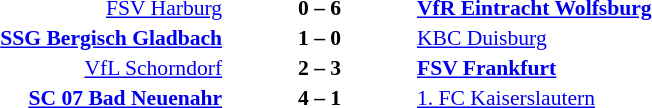<table width=100% cellspacing=1>
<tr>
<th width=25%></th>
<th width=10%></th>
<th width=25%></th>
<th></th>
</tr>
<tr style=font-size:90%>
<td align=right><a href='#'>FSV Harburg</a></td>
<td align=center><strong>0 – 6</strong></td>
<td><strong><a href='#'>VfR Eintracht Wolfsburg</a></strong></td>
</tr>
<tr style=font-size:90%>
<td align=right><strong><a href='#'>SSG Bergisch Gladbach</a></strong></td>
<td align=center><strong>1 – 0</strong></td>
<td><a href='#'>KBC Duisburg</a></td>
</tr>
<tr style=font-size:90%>
<td align=right><a href='#'>VfL Schorndorf</a></td>
<td align=center><strong>2 – 3</strong></td>
<td><strong><a href='#'>FSV Frankfurt</a></strong></td>
</tr>
<tr style=font-size:90%>
<td align=right><strong><a href='#'>SC 07 Bad Neuenahr</a></strong></td>
<td align=center><strong>4 – 1</strong></td>
<td><a href='#'>1. FC Kaiserslautern</a></td>
</tr>
</table>
